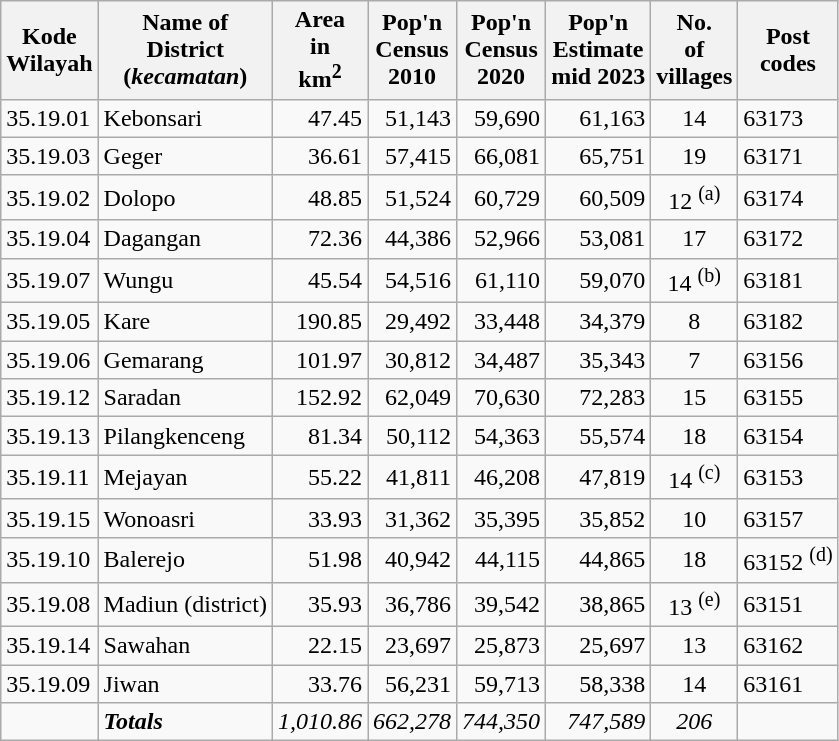<table class="sortable wikitable">
<tr>
<th>Kode <br>Wilayah</th>
<th>Name of<br>District<br>(<em>kecamatan</em>)</th>
<th>Area <br> in<br> km<sup>2</sup></th>
<th>Pop'n<br>Census<br>2010</th>
<th>Pop'n<br>Census<br>2020</th>
<th>Pop'n<br>Estimate<br>mid 2023</th>
<th>No.<br>of<br>villages</th>
<th>Post<br>codes</th>
</tr>
<tr>
<td>35.19.01</td>
<td>Kebonsari</td>
<td align="right">47.45</td>
<td align="right">51,143</td>
<td align="right">59,690</td>
<td align="right">61,163</td>
<td align="center">14</td>
<td>63173</td>
</tr>
<tr>
<td>35.19.03</td>
<td>Geger</td>
<td align="right">36.61</td>
<td align="right">57,415</td>
<td align="right">66,081</td>
<td align="right">65,751</td>
<td align="center">19</td>
<td>63171</td>
</tr>
<tr>
<td>35.19.02</td>
<td>Dolopo</td>
<td align="right">48.85</td>
<td align="right">51,524</td>
<td align="right">60,729</td>
<td align="right">60,509</td>
<td align="center">12 <sup>(a)</sup></td>
<td>63174</td>
</tr>
<tr>
<td>35.19.04</td>
<td>Dagangan</td>
<td align="right">72.36</td>
<td align="right">44,386</td>
<td align="right">52,966</td>
<td align="right">53,081</td>
<td align="center">17</td>
<td>63172</td>
</tr>
<tr>
<td>35.19.07</td>
<td>Wungu</td>
<td align="right">45.54</td>
<td align="right">54,516</td>
<td align="right">61,110</td>
<td align="right">59,070</td>
<td align="center">14 <sup>(b)</sup></td>
<td>63181</td>
</tr>
<tr>
<td>35.19.05</td>
<td>Kare</td>
<td align="right">190.85</td>
<td align="right">29,492</td>
<td align="right">33,448</td>
<td align="right">34,379</td>
<td align="center">8</td>
<td>63182</td>
</tr>
<tr>
<td>35.19.06</td>
<td>Gemarang</td>
<td align="right">101.97</td>
<td align="right">30,812</td>
<td align="right">34,487</td>
<td align="right">35,343</td>
<td align="center">7</td>
<td>63156</td>
</tr>
<tr>
<td>35.19.12</td>
<td>Saradan</td>
<td align="right">152.92</td>
<td align="right">62,049</td>
<td align="right">70,630</td>
<td align="right">72,283</td>
<td align="center">15</td>
<td>63155</td>
</tr>
<tr>
<td>35.19.13</td>
<td>Pilangkenceng</td>
<td align="right">81.34</td>
<td align="right">50,112</td>
<td align="right">54,363</td>
<td align="right">55,574</td>
<td align="center">18</td>
<td>63154</td>
</tr>
<tr>
<td>35.19.11</td>
<td>Mejayan</td>
<td align="right">55.22</td>
<td align="right">41,811</td>
<td align="right">46,208</td>
<td align="right">47,819</td>
<td align="center">14 <sup>(c)</sup></td>
<td>63153</td>
</tr>
<tr>
<td>35.19.15</td>
<td>Wonoasri</td>
<td align="right">33.93</td>
<td align="right">31,362</td>
<td align="right">35,395</td>
<td align="right">35,852</td>
<td align="center">10</td>
<td>63157</td>
</tr>
<tr>
<td>35.19.10</td>
<td>Balerejo</td>
<td align="right">51.98</td>
<td align="right">40,942</td>
<td align="right">44,115</td>
<td align="right">44,865</td>
<td align="center">18</td>
<td>63152 <sup>(d)</sup></td>
</tr>
<tr>
<td>35.19.08</td>
<td>Madiun (district)</td>
<td align="right">35.93</td>
<td align="right">36,786</td>
<td align="right">39,542</td>
<td align="right">38,865</td>
<td align="center">13 <sup>(e)</sup></td>
<td>63151</td>
</tr>
<tr>
<td>35.19.14</td>
<td>Sawahan</td>
<td align="right">22.15</td>
<td align="right">23,697</td>
<td align="right">25,873</td>
<td align="right">25,697</td>
<td align="center">13</td>
<td>63162</td>
</tr>
<tr>
<td>35.19.09</td>
<td>Jiwan</td>
<td align="right">33.76</td>
<td align="right">56,231</td>
<td align="right">59,713</td>
<td align="right">58,338</td>
<td align="center">14</td>
<td>63161</td>
</tr>
<tr>
<td></td>
<td><strong><em>Totals</em></strong></td>
<td align="right"><em>1,010.86</em></td>
<td align="right"><em>662,278</em></td>
<td align="right"><em>744,350</em></td>
<td align="right"><em>747,589</em></td>
<td align="center"><em>206</em></td>
<td></td>
</tr>
</table>
